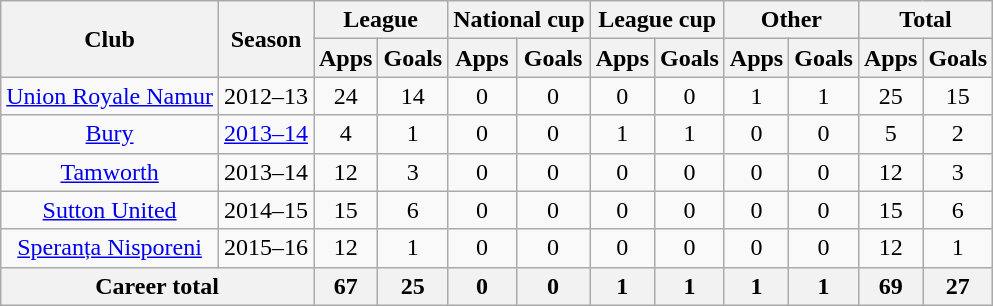<table class="wikitable" style="text-align:center">
<tr>
<th rowspan="2">Club</th>
<th rowspan="2">Season</th>
<th colspan="2">League</th>
<th colspan="2">National cup</th>
<th colspan="2">League cup</th>
<th colspan="2">Other</th>
<th colspan="2">Total</th>
</tr>
<tr>
<th>Apps</th>
<th>Goals</th>
<th>Apps</th>
<th>Goals</th>
<th>Apps</th>
<th>Goals</th>
<th>Apps</th>
<th>Goals</th>
<th>Apps</th>
<th>Goals</th>
</tr>
<tr>
<td><a href='#'>Union Royale Namur</a></td>
<td>2012–13</td>
<td>24</td>
<td>14</td>
<td>0</td>
<td>0</td>
<td>0</td>
<td>0</td>
<td>1</td>
<td>1</td>
<td>25</td>
<td>15</td>
</tr>
<tr>
<td><a href='#'>Bury</a></td>
<td><a href='#'>2013–14</a></td>
<td>4</td>
<td>1</td>
<td>0</td>
<td>0</td>
<td>1</td>
<td>1</td>
<td>0</td>
<td>0</td>
<td>5</td>
<td>2</td>
</tr>
<tr>
<td><a href='#'>Tamworth</a></td>
<td>2013–14</td>
<td>12</td>
<td>3</td>
<td>0</td>
<td>0</td>
<td>0</td>
<td>0</td>
<td>0</td>
<td>0</td>
<td>12</td>
<td>3</td>
</tr>
<tr>
<td><a href='#'>Sutton United</a></td>
<td>2014–15</td>
<td>15</td>
<td>6</td>
<td>0</td>
<td>0</td>
<td>0</td>
<td>0</td>
<td>0</td>
<td>0</td>
<td>15</td>
<td>6</td>
</tr>
<tr>
<td><a href='#'>Speranța Nisporeni</a></td>
<td>2015–16</td>
<td>12</td>
<td>1</td>
<td>0</td>
<td>0</td>
<td>0</td>
<td>0</td>
<td>0</td>
<td>0</td>
<td>12</td>
<td>1</td>
</tr>
<tr>
<th colspan="2">Career total</th>
<th>67</th>
<th>25</th>
<th>0</th>
<th>0</th>
<th>1</th>
<th>1</th>
<th>1</th>
<th>1</th>
<th>69</th>
<th>27</th>
</tr>
</table>
